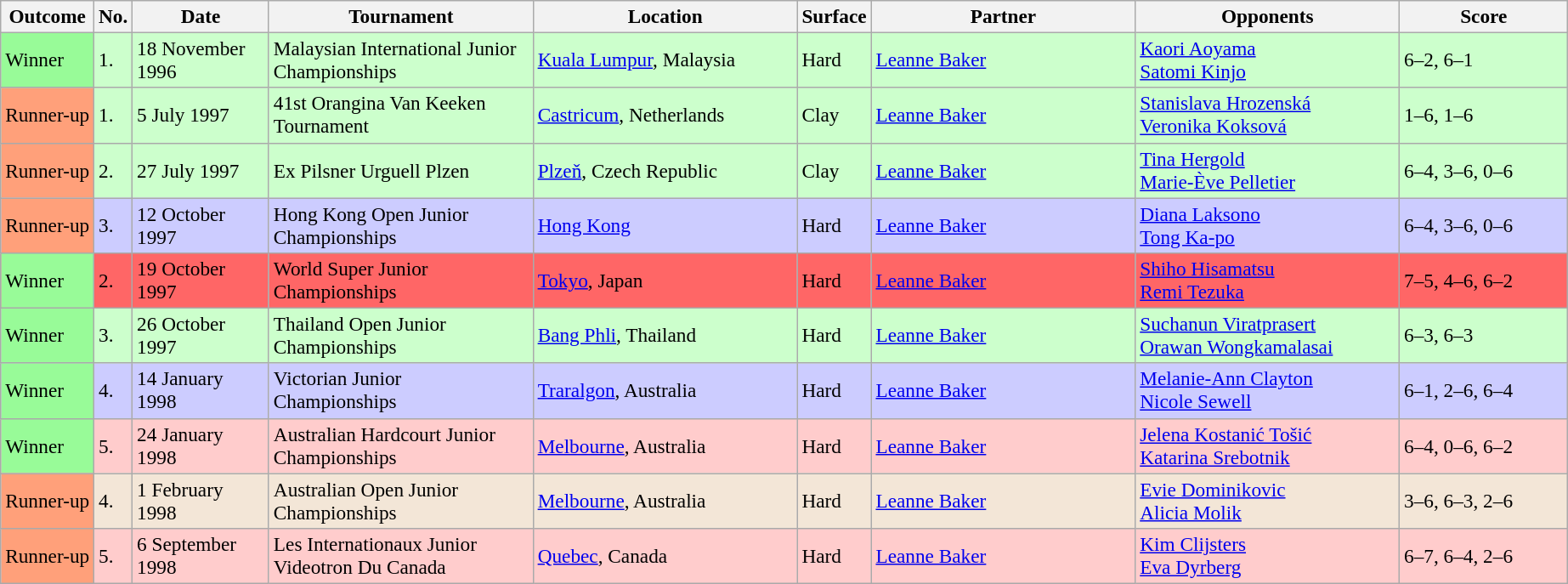<table class="sortable wikitable" style=font-size:97%>
<tr>
<th>Outcome</th>
<th>No.</th>
<th width=100>Date</th>
<th width=200>Tournament</th>
<th width=200>Location</th>
<th>Surface</th>
<th width=200>Partner</th>
<th width=200>Opponents</th>
<th width=125>Score</th>
</tr>
<tr bgcolor=#CCFFCC>
<td bgcolor=98FB98>Winner</td>
<td>1.</td>
<td>18 November 1996</td>
<td>Malaysian International Junior Championships</td>
<td><a href='#'>Kuala Lumpur</a>, Malaysia</td>
<td>Hard</td>
<td> <a href='#'>Leanne Baker</a></td>
<td> <a href='#'>Kaori Aoyama</a><br> <a href='#'>Satomi Kinjo</a></td>
<td>6–2, 6–1</td>
</tr>
<tr bgcolor=#CCFFCC>
<td bgcolor=#ffa07a>Runner-up</td>
<td>1.</td>
<td>5 July 1997</td>
<td>41st Orangina Van Keeken Tournament</td>
<td><a href='#'>Castricum</a>, Netherlands</td>
<td>Clay</td>
<td> <a href='#'>Leanne Baker</a></td>
<td> <a href='#'>Stanislava Hrozenská</a><br> <a href='#'>Veronika Koksová</a></td>
<td>1–6, 1–6</td>
</tr>
<tr bgcolor=#CCFFCC>
<td bgcolor=#ffa07a>Runner-up</td>
<td>2.</td>
<td>27 July 1997</td>
<td>Ex Pilsner Urguell Plzen</td>
<td><a href='#'>Plzeň</a>, Czech Republic</td>
<td>Clay</td>
<td> <a href='#'>Leanne Baker</a></td>
<td> <a href='#'>Tina Hergold</a><br> <a href='#'>Marie-Ève Pelletier</a></td>
<td>6–4, 3–6, 0–6</td>
</tr>
<tr bgcolor=#ccccff>
<td bgcolor=#ffa07a>Runner-up</td>
<td>3.</td>
<td>12 October 1997</td>
<td>Hong Kong Open Junior Championships</td>
<td><a href='#'>Hong Kong</a></td>
<td>Hard</td>
<td> <a href='#'>Leanne Baker</a></td>
<td> <a href='#'>Diana Laksono</a><br> <a href='#'>Tong Ka-po</a></td>
<td>6–4, 3–6, 0–6</td>
</tr>
<tr bgcolor=#FF6666>
<td bgcolor=98FB98>Winner</td>
<td>2.</td>
<td>19 October 1997</td>
<td>World Super Junior Championships</td>
<td><a href='#'>Tokyo</a>, Japan</td>
<td>Hard</td>
<td> <a href='#'>Leanne Baker</a></td>
<td> <a href='#'>Shiho Hisamatsu</a><br> <a href='#'>Remi Tezuka</a></td>
<td>7–5, 4–6, 6–2</td>
</tr>
<tr bgcolor=#CCFFCC>
<td bgcolor=98FB98>Winner</td>
<td>3.</td>
<td>26 October 1997</td>
<td>Thailand Open Junior Championships</td>
<td><a href='#'>Bang Phli</a>, Thailand</td>
<td>Hard</td>
<td> <a href='#'>Leanne Baker</a></td>
<td> <a href='#'>Suchanun Viratprasert</a><br> <a href='#'>Orawan Wongkamalasai</a></td>
<td>6–3, 6–3</td>
</tr>
<tr bgcolor=#ccccff>
<td bgcolor=98FB98>Winner</td>
<td>4.</td>
<td>14 January 1998</td>
<td>Victorian Junior Championships</td>
<td><a href='#'>Traralgon</a>, Australia</td>
<td>Hard</td>
<td> <a href='#'>Leanne Baker</a></td>
<td> <a href='#'>Melanie-Ann Clayton</a><br> <a href='#'>Nicole Sewell</a></td>
<td>6–1, 2–6, 6–4</td>
</tr>
<tr bgcolor=#ffcccc>
<td bgcolor=98FB98>Winner</td>
<td>5.</td>
<td>24 January 1998</td>
<td>Australian Hardcourt Junior Championships</td>
<td><a href='#'>Melbourne</a>, Australia</td>
<td>Hard</td>
<td> <a href='#'>Leanne Baker</a></td>
<td> <a href='#'>Jelena Kostanić Tošić</a><br> <a href='#'>Katarina Srebotnik</a></td>
<td>6–4, 0–6, 6–2</td>
</tr>
<tr bgcolor=#f3e6d7>
<td bgcolor=#ffa07a>Runner-up</td>
<td>4.</td>
<td>1 February 1998</td>
<td>Australian Open Junior Championships</td>
<td><a href='#'>Melbourne</a>, Australia</td>
<td>Hard</td>
<td> <a href='#'>Leanne Baker</a></td>
<td> <a href='#'>Evie Dominikovic</a> <br>  <a href='#'>Alicia Molik</a></td>
<td>3–6, 6–3, 2–6</td>
</tr>
<tr bgcolor=#ffcccc>
<td bgcolor=#ffa07a>Runner-up</td>
<td>5.</td>
<td>6 September 1998</td>
<td>Les Internationaux Junior Videotron Du Canada</td>
<td><a href='#'>Quebec</a>, Canada</td>
<td>Hard</td>
<td> <a href='#'>Leanne Baker</a></td>
<td> <a href='#'>Kim Clijsters</a> <br>  <a href='#'>Eva Dyrberg</a></td>
<td>6–7, 6–4, 2–6</td>
</tr>
</table>
